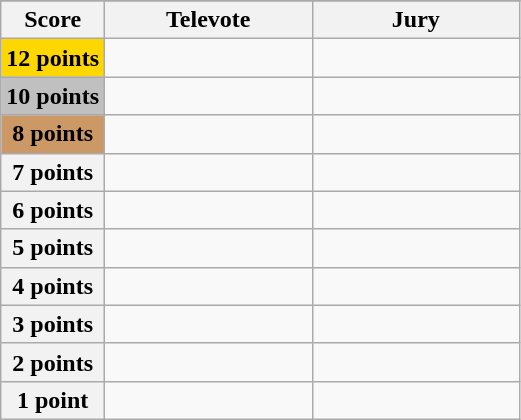<table class="wikitable">
<tr>
</tr>
<tr>
<th scope="col" width="20%">Score</th>
<th scope="col" width="40%">Televote</th>
<th scope="col" width="40%">Jury</th>
</tr>
<tr>
<th scope="row" style="background:gold">12 points</th>
<td></td>
<td></td>
</tr>
<tr>
<th scope="row" style="background:silver">10 points</th>
<td></td>
<td></td>
</tr>
<tr>
<th scope="row" style="background:#CC9966">8 points</th>
<td></td>
<td></td>
</tr>
<tr>
<th scope="row">7 points</th>
<td></td>
<td></td>
</tr>
<tr>
<th scope="row">6 points</th>
<td></td>
<td></td>
</tr>
<tr>
<th scope="row">5 points</th>
<td></td>
<td></td>
</tr>
<tr>
<th scope="row">4 points</th>
<td></td>
<td></td>
</tr>
<tr>
<th scope="row">3 points</th>
<td></td>
<td></td>
</tr>
<tr>
<th scope="row">2 points</th>
<td></td>
<td></td>
</tr>
<tr>
<th scope="row">1 point</th>
<td></td>
<td></td>
</tr>
</table>
